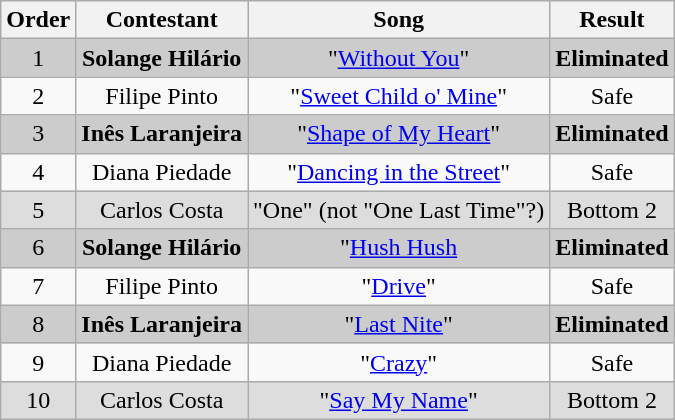<table class="wikitable plainrowheaders" style="text-align:center;">
<tr>
<th>Order</th>
<th>Contestant</th>
<th>Song</th>
<th>Result</th>
</tr>
<tr style="background:#ccc;">
<td>1</td>
<td><strong>Solange Hilário</strong></td>
<td>"<a href='#'>Without You</a>"</td>
<td><strong>Eliminated</strong></td>
</tr>
<tr>
<td>2</td>
<td>Filipe Pinto</td>
<td>"<a href='#'>Sweet Child o' Mine</a>"</td>
<td>Safe</td>
</tr>
<tr style="background:#ccc;">
<td>3</td>
<td><strong>Inês Laranjeira</strong></td>
<td>"<a href='#'>Shape of My Heart</a>"</td>
<td><strong>Eliminated</strong></td>
</tr>
<tr>
<td>4</td>
<td>Diana Piedade</td>
<td>"<a href='#'>Dancing in the Street</a>"</td>
<td>Safe</td>
</tr>
<tr style="background:#ddd;">
<td>5</td>
<td>Carlos Costa</td>
<td>"One" (not "One Last Time"?)</td>
<td>Bottom 2</td>
</tr>
<tr style="background:#ccc;">
<td>6</td>
<td><strong>Solange Hilário</strong></td>
<td>"<a href='#'>Hush Hush</a></td>
<td><strong>Eliminated</strong></td>
</tr>
<tr>
<td>7</td>
<td>Filipe Pinto</td>
<td>"<a href='#'>Drive</a>"</td>
<td>Safe</td>
</tr>
<tr style="background:#ccc;">
<td>8</td>
<td><strong>Inês Laranjeira</strong></td>
<td>"<a href='#'>Last Nite</a>"</td>
<td><strong>Eliminated</strong></td>
</tr>
<tr>
<td>9</td>
<td>Diana Piedade</td>
<td>"<a href='#'>Crazy</a>"</td>
<td>Safe</td>
</tr>
<tr style="background:#ddd;">
<td>10</td>
<td>Carlos Costa</td>
<td>"<a href='#'>Say My Name</a>"</td>
<td>Bottom 2</td>
</tr>
</table>
